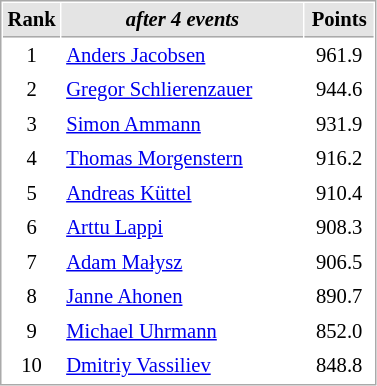<table cellspacing="1" cellpadding="3" style="border:1px solid #AAAAAA;font-size:86%">
<tr style="background:#E4E4E4">
<th style="border-bottom:1px solid #AAAAAA" width=10>Rank</th>
<th style="border-bottom:1px solid #AAAAAA" width=155><em>after 4 events</em></th>
<th style="border-bottom:1px solid #AAAAAA" width=40>Points</th>
</tr>
<tr>
<td style="text-align:center">1</td>
<td> <a href='#'>Anders Jacobsen</a></td>
<td style="text-align:center">961.9</td>
</tr>
<tr>
<td style="text-align:center">2</td>
<td> <a href='#'>Gregor Schlierenzauer</a></td>
<td style="text-align:center">944.6</td>
</tr>
<tr>
<td style="text-align:center">3</td>
<td> <a href='#'>Simon Ammann</a></td>
<td style="text-align:center">931.9</td>
</tr>
<tr>
<td style="text-align:center">4</td>
<td> <a href='#'>Thomas Morgenstern</a></td>
<td style="text-align:center">916.2</td>
</tr>
<tr>
<td style="text-align:center">5</td>
<td> <a href='#'>Andreas Küttel</a></td>
<td style="text-align:center">910.4</td>
</tr>
<tr>
<td style="text-align:center">6</td>
<td> <a href='#'>Arttu Lappi</a></td>
<td style="text-align:center">908.3</td>
</tr>
<tr>
<td style="text-align:center">7</td>
<td> <a href='#'>Adam Małysz</a></td>
<td style="text-align:center">906.5</td>
</tr>
<tr>
<td style="text-align:center">8</td>
<td> <a href='#'>Janne Ahonen</a></td>
<td style="text-align:center">890.7</td>
</tr>
<tr>
<td style="text-align:center">9</td>
<td> <a href='#'>Michael Uhrmann</a></td>
<td style="text-align:center">852.0</td>
</tr>
<tr>
<td style="text-align:center">10</td>
<td> <a href='#'>Dmitriy Vassiliev</a></td>
<td style="text-align:center">848.8</td>
</tr>
</table>
